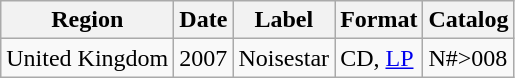<table class="wikitable">
<tr>
<th>Region</th>
<th>Date</th>
<th>Label</th>
<th>Format</th>
<th>Catalog</th>
</tr>
<tr>
<td>United Kingdom</td>
<td>2007</td>
<td>Noisestar</td>
<td>CD, <a href='#'>LP</a></td>
<td>N#>008</td>
</tr>
</table>
